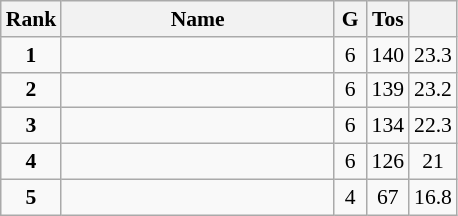<table class="wikitable" style="text-align:center; font-size:90%;">
<tr>
<th width=10px>Rank</th>
<th width=175px>Name</th>
<th width=15px>G</th>
<th width=10px>Tos</th>
<th width=10px></th>
</tr>
<tr>
<td><strong>1</strong></td>
<td align=left><strong></strong></td>
<td>6</td>
<td>140</td>
<td>23.3</td>
</tr>
<tr>
<td><strong>2</strong></td>
<td align=left></td>
<td>6</td>
<td>139</td>
<td>23.2</td>
</tr>
<tr>
<td><strong>3</strong></td>
<td align=left></td>
<td>6</td>
<td>134</td>
<td>22.3</td>
</tr>
<tr>
<td><strong>4</strong></td>
<td align=left></td>
<td>6</td>
<td>126</td>
<td>21</td>
</tr>
<tr>
<td><strong>5</strong></td>
<td align=left></td>
<td>4</td>
<td>67</td>
<td>16.8</td>
</tr>
</table>
